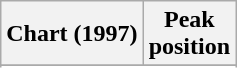<table class="wikitable sortable plainrowheaders" style="text-align:center">
<tr>
<th scope="col">Chart (1997)</th>
<th scope="col">Peak<br>position</th>
</tr>
<tr>
</tr>
<tr>
</tr>
</table>
